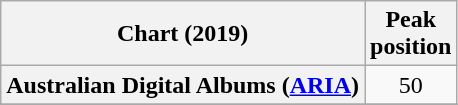<table class="wikitable sortable plainrowheaders" style="text-align:center">
<tr>
<th scope="col">Chart (2019)</th>
<th scope="col">Peak<br>position</th>
</tr>
<tr>
<th scope="row">Australian Digital Albums (<a href='#'>ARIA</a>)</th>
<td>50</td>
</tr>
<tr>
</tr>
<tr>
</tr>
</table>
